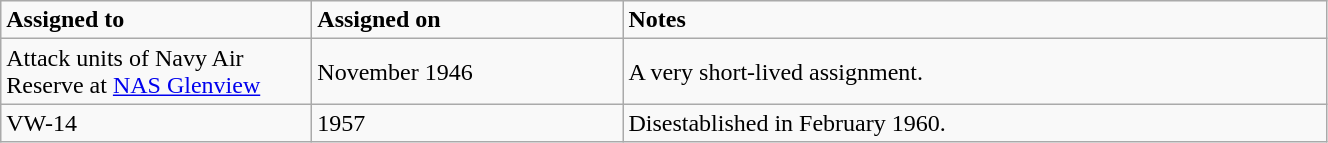<table class="wikitable" style="width: 70%;">
<tr>
<td style="width: 200px;"><strong>Assigned to</strong></td>
<td style="width: 200px;"><strong>Assigned on</strong></td>
<td><strong>Notes</strong></td>
</tr>
<tr>
<td>Attack units of Navy Air Reserve at <a href='#'>NAS Glenview</a></td>
<td>November 1946</td>
<td>A very short-lived assignment.</td>
</tr>
<tr>
<td>VW-14</td>
<td>1957</td>
<td>Disestablished in February 1960.</td>
</tr>
</table>
